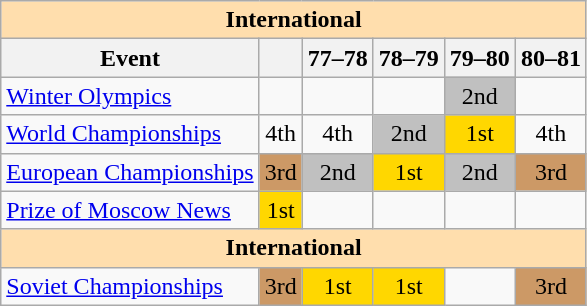<table class="wikitable" style="text-align:center">
<tr>
<th style="background-color: #ffdead; " colspan=6 align=center>International</th>
</tr>
<tr>
<th>Event</th>
<th></th>
<th>77–78</th>
<th>78–79</th>
<th>79–80</th>
<th>80–81</th>
</tr>
<tr>
<td align=left><a href='#'>Winter Olympics</a></td>
<td></td>
<td></td>
<td></td>
<td bgcolor=silver>2nd</td>
<td></td>
</tr>
<tr>
<td align=left><a href='#'>World Championships</a></td>
<td>4th</td>
<td>4th</td>
<td bgcolor=silver>2nd</td>
<td bgcolor=gold>1st</td>
<td>4th</td>
</tr>
<tr>
<td align=left><a href='#'>European Championships</a></td>
<td bgcolor=cc9966>3rd</td>
<td bgcolor=silver>2nd</td>
<td bgcolor=gold>1st</td>
<td bgcolor=silver>2nd</td>
<td bgcolor=cc9966>3rd</td>
</tr>
<tr>
<td align=left><a href='#'>Prize of Moscow News</a></td>
<td bgcolor=gold>1st</td>
<td></td>
<td></td>
<td></td>
<td></td>
</tr>
<tr>
<th style="background-color: #ffdead; " colspan=6 align=center>International</th>
</tr>
<tr>
<td align=left><a href='#'>Soviet Championships</a></td>
<td bgcolor=cc9966>3rd</td>
<td bgcolor=gold>1st</td>
<td bgcolor=gold>1st</td>
<td></td>
<td bgcolor=cc9966>3rd</td>
</tr>
</table>
